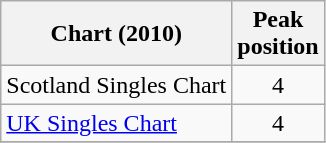<table class="wikitable sortable">
<tr>
<th>Chart (2010)</th>
<th>Peak<br>position</th>
</tr>
<tr>
<td>Scotland Singles Chart</td>
<td style="text-align:center;">4</td>
</tr>
<tr>
<td><a href='#'>UK Singles Chart</a></td>
<td style="text-align:center;">4</td>
</tr>
<tr>
</tr>
</table>
